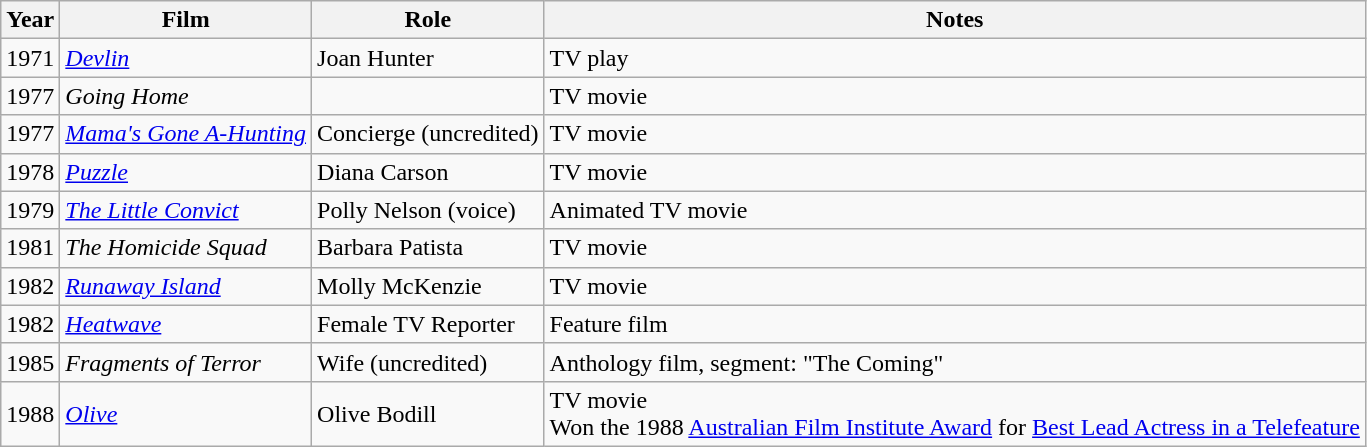<table class="wikitable">
<tr>
<th>Year</th>
<th>Film</th>
<th>Role</th>
<th>Notes</th>
</tr>
<tr>
<td>1971</td>
<td><em><a href='#'>Devlin</a></em></td>
<td>Joan Hunter</td>
<td>TV play</td>
</tr>
<tr>
<td>1977</td>
<td><em>Going Home</em></td>
<td></td>
<td>TV movie</td>
</tr>
<tr>
<td>1977</td>
<td><em><a href='#'>Mama's Gone A-Hunting</a></em></td>
<td>Concierge (uncredited)</td>
<td>TV movie</td>
</tr>
<tr>
<td>1978</td>
<td><em><a href='#'>Puzzle</a></em></td>
<td>Diana Carson</td>
<td>TV movie</td>
</tr>
<tr>
<td>1979</td>
<td><em><a href='#'>The Little Convict</a></em></td>
<td>Polly Nelson (voice)</td>
<td>Animated TV movie</td>
</tr>
<tr>
<td>1981</td>
<td><em>The Homicide Squad</em></td>
<td>Barbara Patista</td>
<td>TV movie</td>
</tr>
<tr>
<td>1982</td>
<td><em><a href='#'>Runaway Island</a></em></td>
<td>Molly McKenzie</td>
<td>TV movie</td>
</tr>
<tr>
<td>1982</td>
<td><em><a href='#'>Heatwave</a></em></td>
<td>Female TV Reporter</td>
<td>Feature film</td>
</tr>
<tr>
<td>1985</td>
<td><em>Fragments of Terror</em></td>
<td>Wife (uncredited)</td>
<td>Anthology film, segment: "The Coming"</td>
</tr>
<tr>
<td>1988</td>
<td><em><a href='#'>Olive</a></em></td>
<td>Olive Bodill</td>
<td>TV movie<br>Won the 1988 <a href='#'>Australian Film Institute Award</a> for <a href='#'>Best Lead Actress in a Telefeature</a></td>
</tr>
</table>
